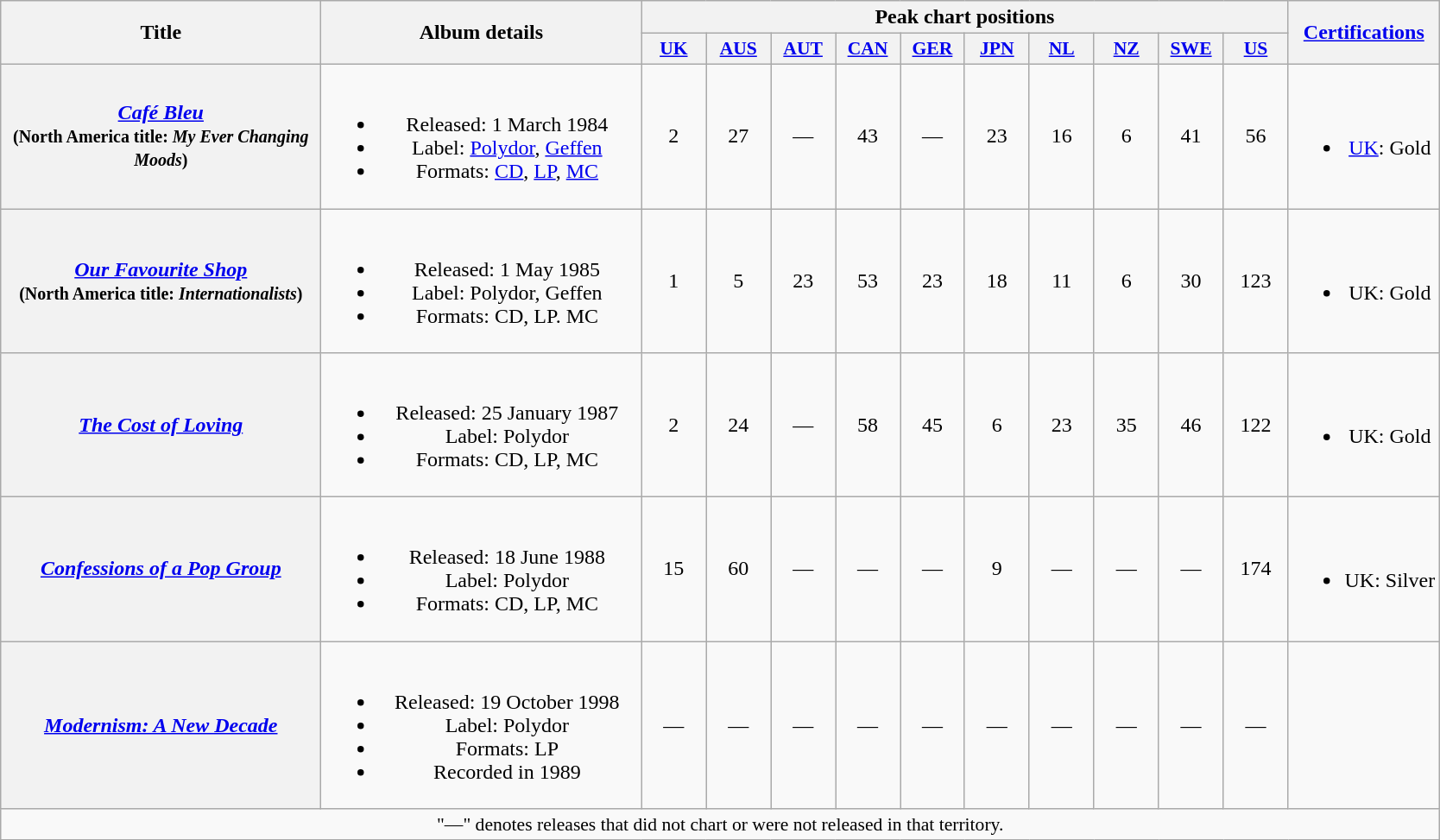<table class="wikitable plainrowheaders" style="text-align:center;">
<tr>
<th scope="col" rowspan="2" style="width:15em;">Title</th>
<th scope="col" rowspan="2" style="width:15em;">Album details</th>
<th colspan="10">Peak chart positions</th>
<th rowspan="2"><a href='#'>Certifications</a></th>
</tr>
<tr>
<th scope="col" style="width:3em;font-size:90%;"><a href='#'>UK</a><br></th>
<th scope="col" style="width:3em;font-size:90%;"><a href='#'>AUS</a><br></th>
<th scope="col" style="width:3em;font-size:90%;"><a href='#'>AUT</a><br></th>
<th scope="col" style="width:3em;font-size:90%;"><a href='#'>CAN</a><br></th>
<th scope="col" style="width:3em;font-size:90%;"><a href='#'>GER</a><br></th>
<th scope="col" style="width:3em;font-size:90%;"><a href='#'>JPN</a><br></th>
<th scope="col" style="width:3em;font-size:90%;"><a href='#'>NL</a><br></th>
<th scope="col" style="width:3em;font-size:90%;"><a href='#'>NZ</a><br></th>
<th scope="col" style="width:3em;font-size:90%;"><a href='#'>SWE</a><br></th>
<th scope="col" style="width:3em;font-size:90%;"><a href='#'>US</a><br></th>
</tr>
<tr>
<th scope="row"><em><a href='#'>Café Bleu</a></em><br><small>(North America title: <em>My Ever Changing Moods</em>)</small></th>
<td><br><ul><li>Released: 1 March 1984</li><li>Label: <a href='#'>Polydor</a>, <a href='#'>Geffen</a></li><li>Formats: <a href='#'>CD</a>, <a href='#'>LP</a>, <a href='#'>MC</a></li></ul></td>
<td>2</td>
<td>27</td>
<td>—</td>
<td>43</td>
<td>—</td>
<td>23</td>
<td>16</td>
<td>6</td>
<td>41</td>
<td>56</td>
<td><br><ul><li><a href='#'>UK</a>: Gold</li></ul></td>
</tr>
<tr>
<th scope="row"><em><a href='#'>Our Favourite Shop</a></em><br><small>(North America title: <em>Internationalists</em>)</small></th>
<td><br><ul><li>Released: 1 May 1985</li><li>Label: Polydor, Geffen</li><li>Formats: CD, LP. MC</li></ul></td>
<td>1</td>
<td>5</td>
<td>23</td>
<td>53</td>
<td>23</td>
<td>18</td>
<td>11</td>
<td>6</td>
<td>30</td>
<td>123</td>
<td><br><ul><li>UK: Gold</li></ul></td>
</tr>
<tr>
<th scope="row"><em><a href='#'>The Cost of Loving</a></em></th>
<td><br><ul><li>Released: 25 January 1987</li><li>Label: Polydor</li><li>Formats: CD, LP, MC</li></ul></td>
<td>2</td>
<td>24</td>
<td>—</td>
<td>58</td>
<td>45</td>
<td>6</td>
<td>23</td>
<td>35</td>
<td>46</td>
<td>122</td>
<td><br><ul><li>UK: Gold</li></ul></td>
</tr>
<tr>
<th scope="row"><em><a href='#'>Confessions of a Pop Group</a></em></th>
<td><br><ul><li>Released: 18 June 1988</li><li>Label: Polydor</li><li>Formats: CD, LP, MC</li></ul></td>
<td>15</td>
<td>60</td>
<td>—</td>
<td>—</td>
<td>—</td>
<td>9</td>
<td>—</td>
<td>—</td>
<td>—</td>
<td>174</td>
<td><br><ul><li>UK: Silver</li></ul></td>
</tr>
<tr>
<th scope="row"><em><a href='#'>Modernism: A New Decade</a></em></th>
<td><br><ul><li>Released: 19 October 1998</li><li>Label: Polydor</li><li>Formats: LP</li><li>Recorded in 1989</li></ul></td>
<td>—</td>
<td>—</td>
<td>—</td>
<td>—</td>
<td>—</td>
<td>—</td>
<td>—</td>
<td>—</td>
<td>—</td>
<td>—</td>
<td></td>
</tr>
<tr>
<td colspan="13" style="font-size:90%">"—" denotes releases that did not chart or were not released in that territory.</td>
</tr>
</table>
